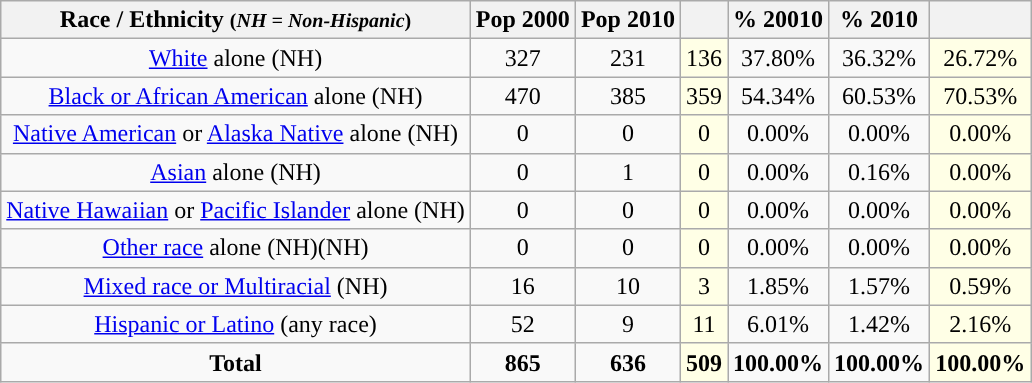<table class="wikitable" style="text-align:center;">
<tr>
<th>Race / Ethnicity <small>(<em>NH = Non-Hispanic</em>)</small></th>
<th>Pop 2000</th>
<th>Pop 2010</th>
<th></th>
<th>% 20010</th>
<th>% 2010</th>
<th></th>
</tr>
<tr>
<td><a href='#'>White</a> alone (NH)</td>
<td>327</td>
<td>231</td>
<td style='background: #ffffe6;'>136</td>
<td>37.80%</td>
<td>36.32%</td>
<td style='background: #ffffe6;'>26.72%</td>
</tr>
<tr>
<td><a href='#'>Black or African American</a> alone (NH)</td>
<td>470</td>
<td>385</td>
<td style='background: #ffffe6;'>359</td>
<td>54.34%</td>
<td>60.53%</td>
<td style='background: #ffffe6;'>70.53%</td>
</tr>
<tr>
<td><a href='#'>Native American</a> or <a href='#'>Alaska Native</a> alone (NH)</td>
<td>0</td>
<td>0</td>
<td style='background: #ffffe6;'>0</td>
<td>0.00%</td>
<td>0.00%</td>
<td style='background: #ffffe6;'>0.00%</td>
</tr>
<tr>
<td><a href='#'>Asian</a> alone (NH)</td>
<td>0</td>
<td>1</td>
<td style='background: #ffffe6;'>0</td>
<td>0.00%</td>
<td>0.16%</td>
<td style='background: #ffffe6;'>0.00%</td>
</tr>
<tr>
<td><a href='#'>Native Hawaiian</a> or <a href='#'>Pacific Islander</a> alone (NH)</td>
<td>0</td>
<td>0</td>
<td style='background: #ffffe6;'>0</td>
<td>0.00%</td>
<td>0.00%</td>
<td style='background: #ffffe6;'>0.00%</td>
</tr>
<tr>
<td><a href='#'>Other race</a> alone (NH)(NH)</td>
<td>0</td>
<td>0</td>
<td style='background: #ffffe6;'>0</td>
<td>0.00%</td>
<td>0.00%</td>
<td style='background: #ffffe6;'>0.00%</td>
</tr>
<tr>
<td><a href='#'>Mixed race or Multiracial</a> (NH)</td>
<td>16</td>
<td>10</td>
<td style='background: #ffffe6;'>3</td>
<td>1.85%</td>
<td>1.57%</td>
<td style='background: #ffffe6;'>0.59%</td>
</tr>
<tr>
<td><a href='#'>Hispanic or Latino</a> (any race)</td>
<td>52</td>
<td>9</td>
<td style='background: #ffffe6;'>11</td>
<td>6.01%</td>
<td>1.42%</td>
<td style='background: #ffffe6;'>2.16%</td>
</tr>
<tr>
<td><strong>Total</strong></td>
<td><strong>865</strong></td>
<td><strong>636</strong></td>
<td style='background: #ffffe6;'><strong>509</strong></td>
<td><strong>100.00%</strong></td>
<td><strong>100.00%</strong></td>
<td style='background: #ffffe6;'><strong>100.00%</strong></td>
</tr>
</table>
